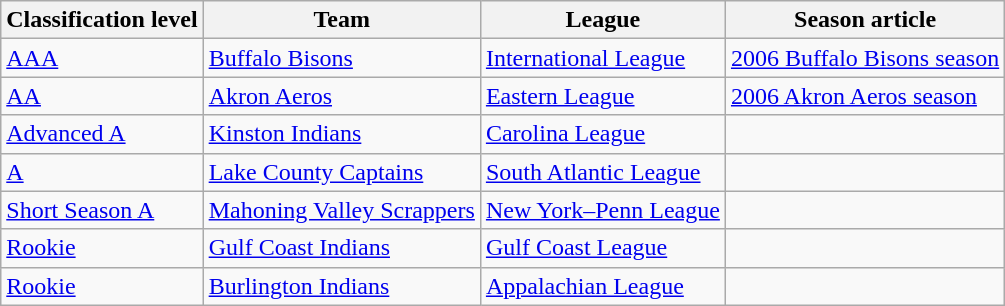<table class="wikitable" border="1">
<tr>
<th>Classification level</th>
<th>Team</th>
<th>League</th>
<th>Season article</th>
</tr>
<tr>
<td><a href='#'>AAA</a></td>
<td><a href='#'>Buffalo Bisons</a></td>
<td><a href='#'>International League</a></td>
<td><a href='#'>2006 Buffalo Bisons season</a></td>
</tr>
<tr>
<td><a href='#'>AA</a></td>
<td><a href='#'>Akron Aeros</a></td>
<td><a href='#'>Eastern League</a></td>
<td><a href='#'>2006 Akron Aeros season</a></td>
</tr>
<tr>
<td><a href='#'>Advanced A</a></td>
<td><a href='#'>Kinston Indians</a></td>
<td><a href='#'>Carolina League</a></td>
<td></td>
</tr>
<tr>
<td><a href='#'>A</a></td>
<td><a href='#'>Lake County Captains</a></td>
<td><a href='#'>South Atlantic League</a></td>
<td></td>
</tr>
<tr>
<td><a href='#'>Short Season A</a></td>
<td><a href='#'>Mahoning Valley Scrappers</a></td>
<td><a href='#'>New York–Penn League</a></td>
<td></td>
</tr>
<tr>
<td><a href='#'>Rookie</a></td>
<td><a href='#'>Gulf Coast Indians</a></td>
<td><a href='#'>Gulf Coast League</a></td>
<td></td>
</tr>
<tr>
<td><a href='#'>Rookie</a></td>
<td><a href='#'>Burlington Indians</a></td>
<td><a href='#'>Appalachian League</a></td>
<td></td>
</tr>
</table>
